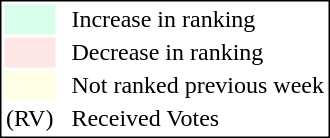<table style="border:1px solid black;">
<tr>
<td style="background:#D8FFEB; width:20px;"></td>
<td> </td>
<td>Increase in ranking</td>
</tr>
<tr>
<td style="background:#FFE6E6; width:20px;"></td>
<td> </td>
<td>Decrease in ranking</td>
</tr>
<tr>
<td style="background:#FFFFE6; width:20px;"></td>
<td> </td>
<td>Not ranked previous week</td>
</tr>
<tr>
<td>(RV)</td>
<td> </td>
<td>Received Votes</td>
</tr>
</table>
